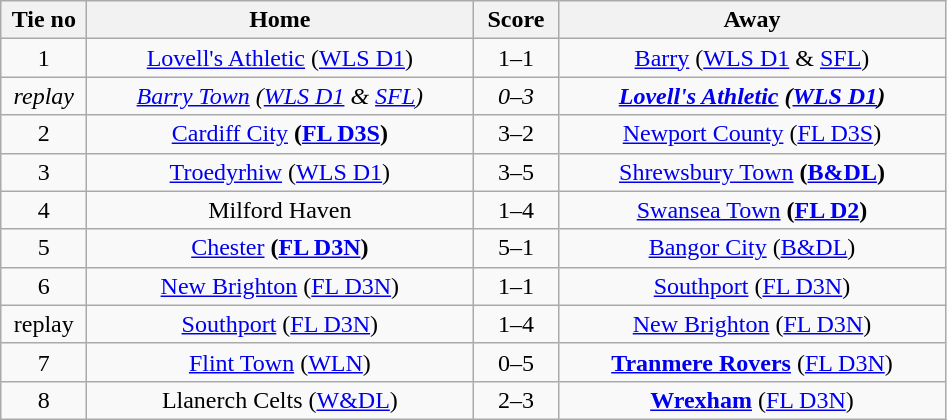<table class="wikitable" style="text-align:center">
<tr>
<th width=50>Tie no</th>
<th width=250>Home</th>
<th width=50>Score</th>
<th width=250>Away</th>
</tr>
<tr>
<td>1</td>
<td><a href='#'>Lovell's Athletic</a> (<a href='#'>WLS D1</a>)</td>
<td>1–1</td>
<td><a href='#'>Barry</a> (<a href='#'>WLS D1</a> & <a href='#'>SFL</a>)</td>
</tr>
<tr>
<td><em>replay</em></td>
<td><em><a href='#'>Barry Town</a> (<a href='#'>WLS D1</a> & <a href='#'>SFL</a>)</em></td>
<td><em>0–3</em></td>
<td><strong><em><a href='#'>Lovell's Athletic</a><strong> (<a href='#'>WLS D1</a>)<em></td>
</tr>
<tr>
<td>2</td>
<td></strong><a href='#'>Cardiff City</a><strong> (<a href='#'>FL D3S</a>)</td>
<td>3–2</td>
<td><a href='#'>Newport County</a> (<a href='#'>FL D3S</a>)</td>
</tr>
<tr>
<td>3</td>
<td><a href='#'>Troedyrhiw</a> (<a href='#'>WLS D1</a>)</td>
<td>3–5</td>
<td></strong><a href='#'>Shrewsbury Town</a><strong> (<a href='#'>B&DL</a>)</td>
</tr>
<tr>
<td>4</td>
<td>Milford Haven</td>
<td>1–4</td>
<td></strong><a href='#'>Swansea Town</a><strong> (<a href='#'>FL D2</a>)</td>
</tr>
<tr>
<td>5</td>
<td></strong><a href='#'>Chester</a><strong> (<a href='#'>FL D3N</a>)</td>
<td>5–1</td>
<td><a href='#'>Bangor City</a> (<a href='#'>B&DL</a>)</td>
</tr>
<tr>
<td>6</td>
<td><a href='#'>New Brighton</a> (<a href='#'>FL D3N</a>)</td>
<td>1–1</td>
<td><a href='#'>Southport</a> (<a href='#'>FL D3N</a>)</td>
</tr>
<tr>
<td></em>replay<em></td>
<td></em><a href='#'>Southport</a> (<a href='#'>FL D3N</a>)<em></td>
<td></em>1–4<em></td>
<td></em></strong><a href='#'>New Brighton</a></strong> (<a href='#'>FL D3N</a>)</em></td>
</tr>
<tr>
<td>7</td>
<td><a href='#'>Flint Town</a> (<a href='#'>WLN</a>)</td>
<td>0–5</td>
<td><strong><a href='#'>Tranmere Rovers</a></strong> (<a href='#'>FL D3N</a>)</td>
</tr>
<tr>
<td>8</td>
<td>Llanerch Celts (<a href='#'>W&DL</a>)</td>
<td>2–3</td>
<td><strong><a href='#'>Wrexham</a></strong> (<a href='#'>FL D3N</a>)</td>
</tr>
</table>
